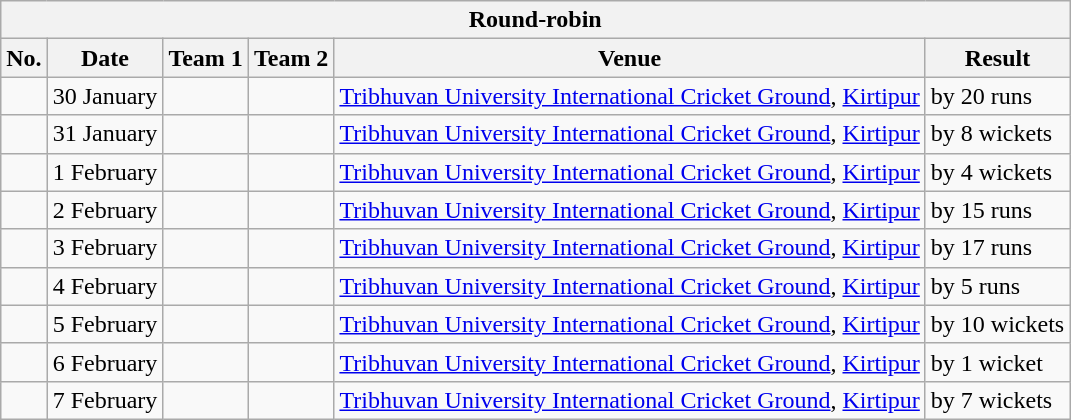<table class="wikitable">
<tr>
<th colspan="6">Round-robin</th>
</tr>
<tr>
<th>No.</th>
<th>Date</th>
<th>Team 1</th>
<th>Team 2</th>
<th>Venue</th>
<th>Result</th>
</tr>
<tr>
<td></td>
<td>30 January</td>
<td></td>
<td></td>
<td><a href='#'>Tribhuvan University International Cricket Ground</a>, <a href='#'>Kirtipur</a></td>
<td> by 20 runs</td>
</tr>
<tr>
<td></td>
<td>31 January</td>
<td></td>
<td></td>
<td><a href='#'>Tribhuvan University International Cricket Ground</a>, <a href='#'>Kirtipur</a></td>
<td> by 8 wickets</td>
</tr>
<tr>
<td></td>
<td>1 February</td>
<td></td>
<td></td>
<td><a href='#'>Tribhuvan University International Cricket Ground</a>, <a href='#'>Kirtipur</a></td>
<td> by 4 wickets</td>
</tr>
<tr>
<td></td>
<td>2 February</td>
<td></td>
<td></td>
<td><a href='#'>Tribhuvan University International Cricket Ground</a>, <a href='#'>Kirtipur</a></td>
<td> by 15 runs</td>
</tr>
<tr>
<td></td>
<td>3 February</td>
<td></td>
<td></td>
<td><a href='#'>Tribhuvan University International Cricket Ground</a>, <a href='#'>Kirtipur</a></td>
<td> by 17 runs</td>
</tr>
<tr>
<td></td>
<td>4 February</td>
<td></td>
<td></td>
<td><a href='#'>Tribhuvan University International Cricket Ground</a>, <a href='#'>Kirtipur</a></td>
<td> by 5 runs</td>
</tr>
<tr>
<td></td>
<td>5 February</td>
<td></td>
<td></td>
<td><a href='#'>Tribhuvan University International Cricket Ground</a>, <a href='#'>Kirtipur</a></td>
<td> by 10 wickets</td>
</tr>
<tr>
<td></td>
<td>6 February</td>
<td></td>
<td></td>
<td><a href='#'>Tribhuvan University International Cricket Ground</a>, <a href='#'>Kirtipur</a></td>
<td> by 1 wicket</td>
</tr>
<tr>
<td></td>
<td>7 February</td>
<td></td>
<td></td>
<td><a href='#'>Tribhuvan University International Cricket Ground</a>, <a href='#'>Kirtipur</a></td>
<td> by 7 wickets</td>
</tr>
</table>
